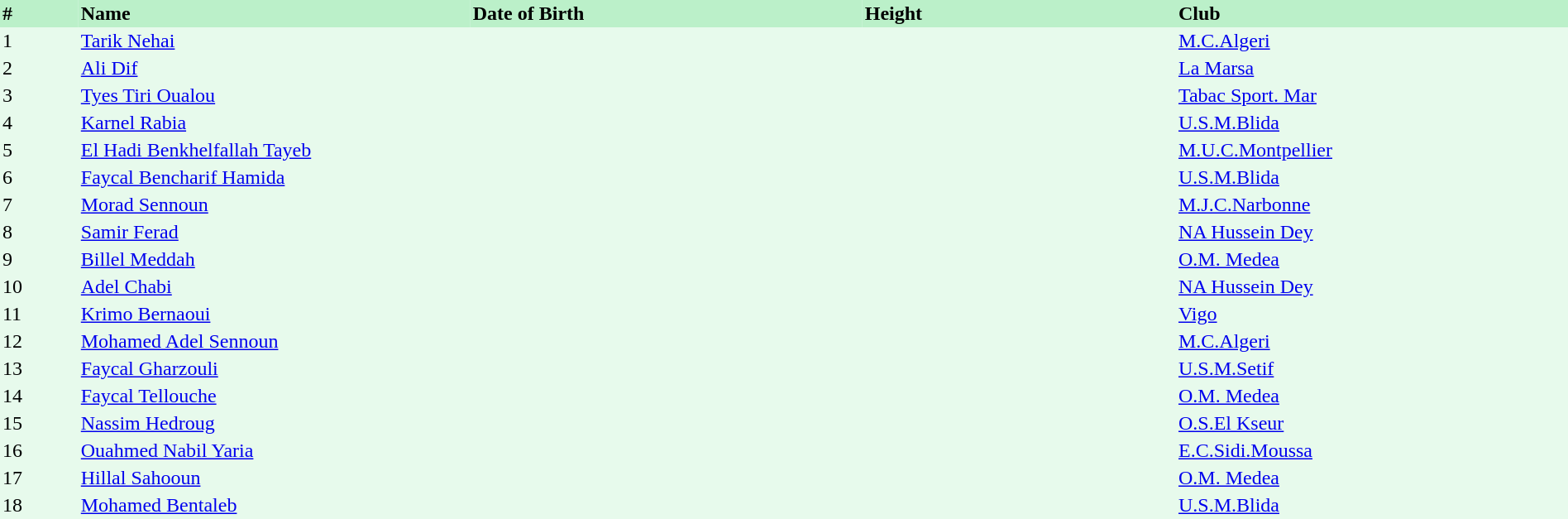<table border=0 cellpadding=2 cellspacing=0  |- bgcolor=#E7FAEC style=text-align:left; font-size:90%; width=100%>
<tr style="background:#bbf0c9;">
<th width=5%>#</th>
<th style="width:25%; text-align:left;">Name</th>
<th width=25%>Date of Birth</th>
<th width=20%>Height</th>
<th width=25%>Club</th>
</tr>
<tr>
<td>1</td>
<td><a href='#'>Tarik Nehai</a></td>
<td></td>
<td></td>
<td><a href='#'>M.C.Algeri</a></td>
</tr>
<tr>
<td>2</td>
<td><a href='#'>Ali Dif</a></td>
<td></td>
<td></td>
<td><a href='#'>La Marsa</a> </td>
</tr>
<tr>
<td>3</td>
<td><a href='#'>Tyes Tiri Oualou</a></td>
<td></td>
<td></td>
<td><a href='#'>Tabac Sport. Mar</a></td>
</tr>
<tr>
<td>4</td>
<td><a href='#'>Karnel Rabia</a></td>
<td></td>
<td></td>
<td><a href='#'>U.S.M.Blida</a></td>
</tr>
<tr>
<td>5</td>
<td><a href='#'>El Hadi Benkhelfallah Tayeb</a></td>
<td></td>
<td></td>
<td><a href='#'>M.U.C.Montpellier</a> </td>
</tr>
<tr>
<td>6</td>
<td><a href='#'>Faycal Bencharif Hamida</a></td>
<td></td>
<td></td>
<td><a href='#'>U.S.M.Blida</a></td>
</tr>
<tr>
<td>7</td>
<td><a href='#'>Morad Sennoun</a></td>
<td></td>
<td></td>
<td><a href='#'>M.J.C.Narbonne</a></td>
</tr>
<tr>
<td>8</td>
<td><a href='#'>Samir Ferad</a></td>
<td></td>
<td></td>
<td><a href='#'>NA Hussein Dey</a></td>
</tr>
<tr>
<td>9</td>
<td><a href='#'>Billel Meddah</a></td>
<td></td>
<td></td>
<td><a href='#'>O.M. Medea</a></td>
</tr>
<tr>
<td>10</td>
<td><a href='#'>Adel Chabi</a></td>
<td></td>
<td></td>
<td><a href='#'>NA Hussein Dey</a></td>
</tr>
<tr>
<td>11</td>
<td><a href='#'>Krimo Bernaoui</a></td>
<td></td>
<td></td>
<td><a href='#'>Vigo</a> </td>
</tr>
<tr>
<td>12</td>
<td><a href='#'>Mohamed Adel Sennoun</a></td>
<td></td>
<td></td>
<td><a href='#'>M.C.Algeri</a></td>
</tr>
<tr>
<td>13</td>
<td><a href='#'>Faycal Gharzouli</a></td>
<td></td>
<td></td>
<td><a href='#'>U.S.M.Setif</a></td>
</tr>
<tr>
<td>14</td>
<td><a href='#'>Faycal Tellouche</a></td>
<td></td>
<td></td>
<td><a href='#'>O.M. Medea</a></td>
</tr>
<tr>
<td>15</td>
<td><a href='#'>Nassim Hedroug</a></td>
<td></td>
<td></td>
<td><a href='#'>O.S.El Kseur</a></td>
</tr>
<tr>
<td>16</td>
<td><a href='#'>Ouahmed Nabil Yaria</a></td>
<td></td>
<td></td>
<td><a href='#'>E.C.Sidi.Moussa</a></td>
</tr>
<tr>
<td>17</td>
<td><a href='#'>Hillal Sahooun</a></td>
<td></td>
<td></td>
<td><a href='#'>O.M. Medea</a></td>
</tr>
<tr>
<td>18</td>
<td><a href='#'>Mohamed Bentaleb</a></td>
<td></td>
<td></td>
<td><a href='#'>U.S.M.Blida</a></td>
</tr>
</table>
